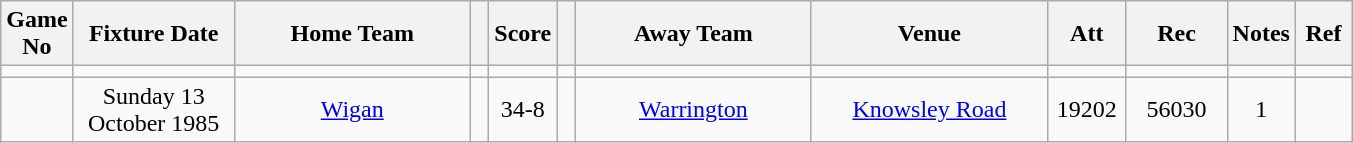<table class="wikitable" style="text-align:center;">
<tr>
<th width=20 abbr="No">Game No</th>
<th width=100 abbr="Date">Fixture Date</th>
<th width=150 abbr="Home Team">Home Team</th>
<th width=5 abbr="space"></th>
<th width=20 abbr="Score">Score</th>
<th width=5 abbr="space"></th>
<th width=150 abbr="Away Team">Away Team</th>
<th width=150 abbr="Venue">Venue</th>
<th width=45 abbr="Att">Att</th>
<th width=60 abbr="Rec">Rec</th>
<th width=20 abbr="Notes">Notes</th>
<th width=30 abbr="Ref">Ref</th>
</tr>
<tr>
<td></td>
<td></td>
<td></td>
<td></td>
<td></td>
<td></td>
<td></td>
<td></td>
<td></td>
<td></td>
<td></td>
</tr>
<tr>
<td></td>
<td>Sunday 13 October 1985</td>
<td><a href='#'>Wigan</a></td>
<td></td>
<td>34-8</td>
<td></td>
<td><a href='#'>Warrington</a></td>
<td><a href='#'>Knowsley Road</a></td>
<td>19202</td>
<td>56030</td>
<td>1</td>
<td></td>
</tr>
</table>
